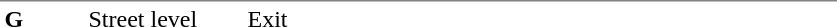<table table border=0 cellspacing=0 cellpadding=3>
<tr>
<td style="border-top:solid 1px gray;" width=50 valign=top><strong>G</strong></td>
<td style="border-top:solid 1px gray;" width=100 valign=top>Street level</td>
<td style="border-top:solid 1px gray;" width=390 valign=top>Exit</td>
</tr>
</table>
